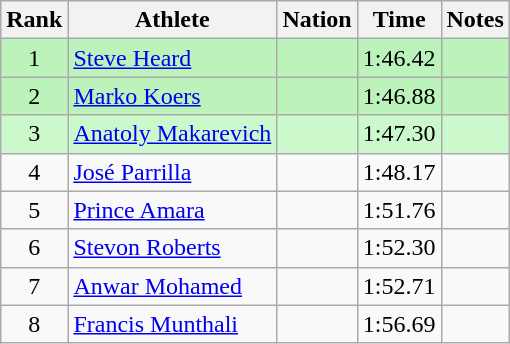<table class="wikitable sortable" style="text-align:center">
<tr>
<th>Rank</th>
<th>Athlete</th>
<th>Nation</th>
<th>Time</th>
<th>Notes</th>
</tr>
<tr style="background:#bbf3bb;">
<td>1</td>
<td align=left><a href='#'>Steve Heard</a></td>
<td align=left></td>
<td>1:46.42</td>
<td></td>
</tr>
<tr style="background:#bbf3bb;">
<td>2</td>
<td align=left><a href='#'>Marko Koers</a></td>
<td align=left></td>
<td>1:46.88</td>
<td></td>
</tr>
<tr style="background:#ccf9cc;">
<td>3</td>
<td align=left><a href='#'>Anatoly Makarevich</a></td>
<td align=left></td>
<td>1:47.30</td>
<td></td>
</tr>
<tr>
<td>4</td>
<td align=left><a href='#'>José Parrilla</a></td>
<td align=left></td>
<td>1:48.17</td>
<td></td>
</tr>
<tr>
<td>5</td>
<td align=left><a href='#'>Prince Amara</a></td>
<td align=left></td>
<td>1:51.76</td>
<td></td>
</tr>
<tr>
<td>6</td>
<td align=left><a href='#'>Stevon Roberts</a></td>
<td align=left></td>
<td>1:52.30</td>
<td></td>
</tr>
<tr>
<td>7</td>
<td align=left><a href='#'>Anwar Mohamed</a></td>
<td align=left></td>
<td>1:52.71</td>
<td></td>
</tr>
<tr>
<td>8</td>
<td align=left><a href='#'>Francis Munthali</a></td>
<td align=left></td>
<td>1:56.69</td>
<td></td>
</tr>
</table>
